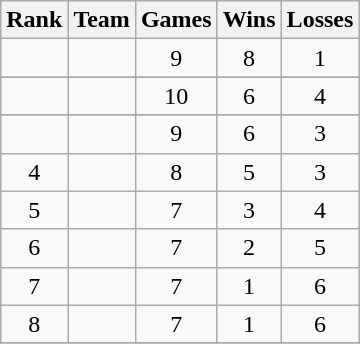<table class="wikitable" style="text-align:center">
<tr>
<th>Rank</th>
<th>Team</th>
<th>Games</th>
<th>Wins</th>
<th>Losses</th>
</tr>
<tr>
<td></td>
<td></td>
<td>9</td>
<td>8</td>
<td>1</td>
</tr>
<tr>
</tr>
<tr>
<td></td>
<td align=left></td>
<td>10</td>
<td>6</td>
<td>4</td>
</tr>
<tr>
</tr>
<tr>
<td></td>
<td align=left></td>
<td>9</td>
<td>6</td>
<td>3</td>
</tr>
<tr>
<td>4</td>
<td align=left></td>
<td>8</td>
<td>5</td>
<td>3</td>
</tr>
<tr>
<td>5</td>
<td align=left></td>
<td>7</td>
<td>3</td>
<td>4</td>
</tr>
<tr>
<td>6</td>
<td align=left></td>
<td>7</td>
<td>2</td>
<td>5</td>
</tr>
<tr>
<td>7</td>
<td align=left></td>
<td>7</td>
<td>1</td>
<td>6</td>
</tr>
<tr>
<td>8</td>
<td align=left></td>
<td>7</td>
<td>1</td>
<td>6</td>
</tr>
<tr>
</tr>
</table>
